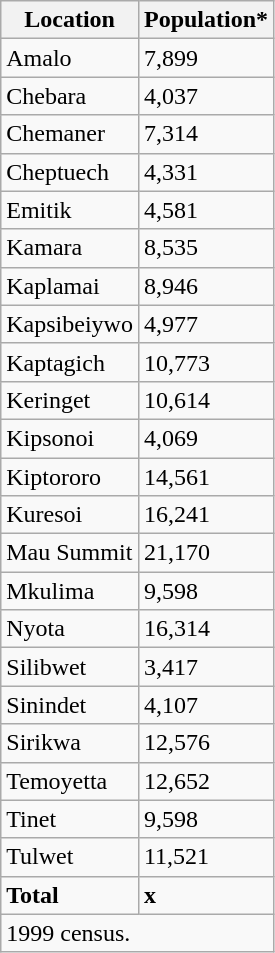<table class="wikitable">
<tr>
<th>Location</th>
<th>Population*</th>
</tr>
<tr>
<td>Amalo</td>
<td>7,899</td>
</tr>
<tr>
<td>Chebara</td>
<td>4,037</td>
</tr>
<tr>
<td>Chemaner</td>
<td>7,314</td>
</tr>
<tr>
<td>Cheptuech</td>
<td>4,331</td>
</tr>
<tr>
<td>Emitik</td>
<td>4,581</td>
</tr>
<tr>
<td>Kamara</td>
<td>8,535</td>
</tr>
<tr>
<td>Kaplamai</td>
<td>8,946</td>
</tr>
<tr>
<td>Kapsibeiywo</td>
<td>4,977</td>
</tr>
<tr>
<td>Kaptagich</td>
<td>10,773</td>
</tr>
<tr>
<td>Keringet</td>
<td>10,614</td>
</tr>
<tr>
<td>Kipsonoi</td>
<td>4,069</td>
</tr>
<tr>
<td>Kiptororo</td>
<td>14,561</td>
</tr>
<tr>
<td>Kuresoi</td>
<td>16,241</td>
</tr>
<tr>
<td>Mau Summit</td>
<td>21,170</td>
</tr>
<tr>
<td>Mkulima</td>
<td>9,598</td>
</tr>
<tr>
<td>Nyota</td>
<td>16,314</td>
</tr>
<tr>
<td>Silibwet</td>
<td>3,417</td>
</tr>
<tr>
<td>Sinindet</td>
<td>4,107</td>
</tr>
<tr>
<td>Sirikwa</td>
<td>12,576</td>
</tr>
<tr>
<td>Temoyetta</td>
<td>12,652</td>
</tr>
<tr>
<td>Tinet</td>
<td>9,598</td>
</tr>
<tr>
<td>Tulwet</td>
<td>11,521</td>
</tr>
<tr>
<td><strong>Total</strong></td>
<td><strong>x</strong></td>
</tr>
<tr>
<td colspan="2">1999 census.</td>
</tr>
</table>
